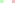<table>
<tr>
<td bgcolor="bbffbb"></td>
<td></td>
<td bgcolor="ffbbbb"></td>
</tr>
</table>
